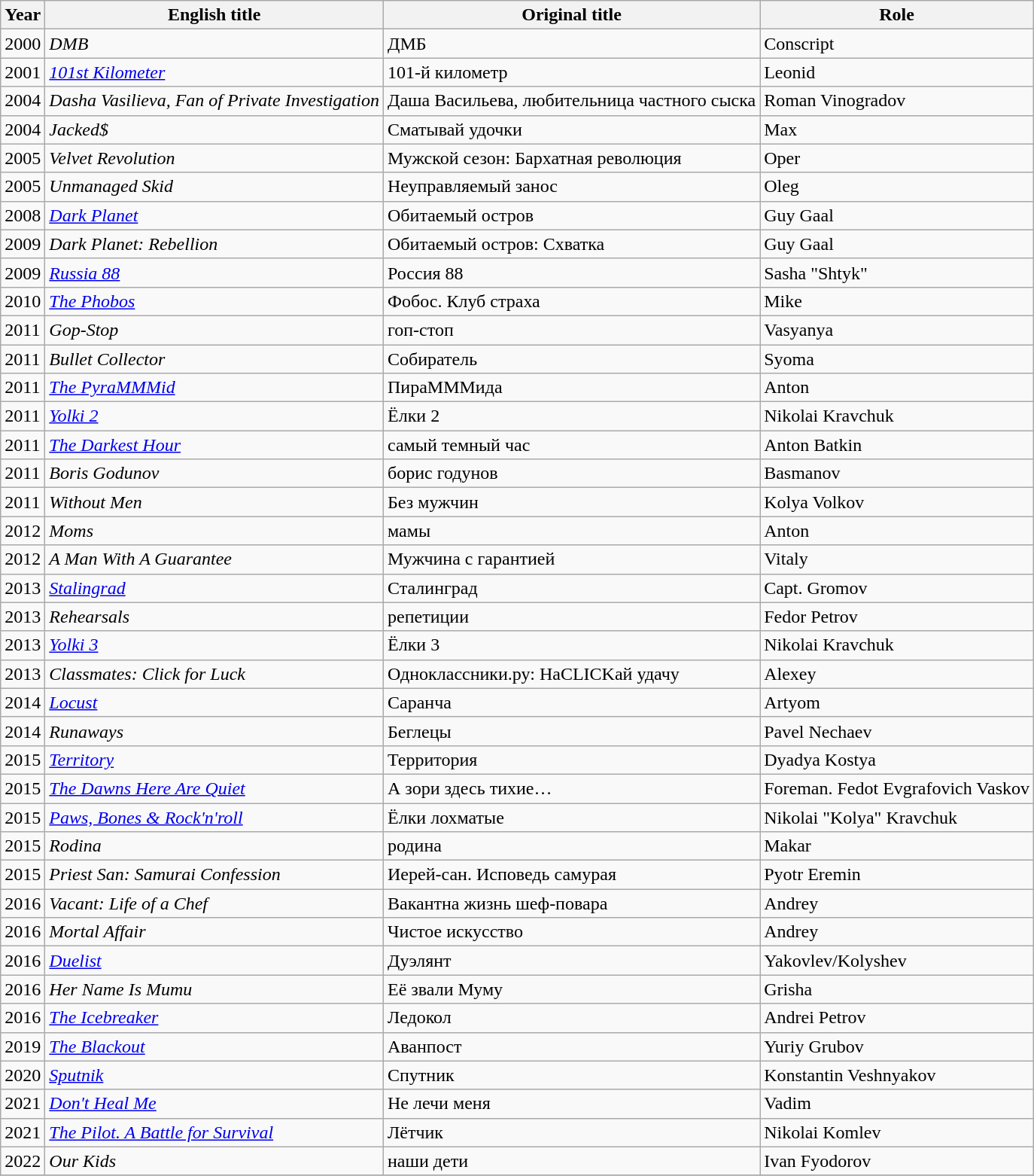<table class="wikitable sortable">
<tr>
<th>Year</th>
<th>English title</th>
<th>Original title</th>
<th>Role</th>
</tr>
<tr>
<td>2000</td>
<td><em>DMB</em></td>
<td>ДМБ</td>
<td>Conscript</td>
</tr>
<tr>
<td>2001</td>
<td><em><a href='#'>101st Kilometer</a></em></td>
<td>101-й километр</td>
<td>Leonid</td>
</tr>
<tr>
<td>2004</td>
<td><em>Dasha Vasilieva, Fan of Private Investigation</em></td>
<td>Даша Васильева, любительница частного сыска</td>
<td>Roman Vinogradov</td>
</tr>
<tr>
<td>2004</td>
<td><em>Jacked$</em></td>
<td>Сматывай удочки</td>
<td>Max</td>
</tr>
<tr>
<td>2005</td>
<td><em>Velvet Revolution</em></td>
<td>Мужской сезон: Бархатная революция</td>
<td>Oper</td>
</tr>
<tr>
<td>2005</td>
<td><em>Unmanaged Skid</em></td>
<td>Неуправляемый занос</td>
<td>Oleg</td>
</tr>
<tr>
<td>2008</td>
<td><em><a href='#'>Dark Planet</a></em></td>
<td>Обитаемый остров</td>
<td>Guy Gaal</td>
</tr>
<tr>
<td>2009</td>
<td><em>Dark Planet: Rebellion</em></td>
<td>Обитаемый остров: Схватка</td>
<td>Guy Gaal</td>
</tr>
<tr>
<td>2009</td>
<td><em><a href='#'>Russia 88</a></em></td>
<td>Россия 88</td>
<td>Sasha "Shtyk"</td>
</tr>
<tr>
<td>2010</td>
<td><em><a href='#'>The Phobos</a></em></td>
<td>Фобос. Клуб страха</td>
<td>Mike</td>
</tr>
<tr>
<td>2011</td>
<td><em>Gop-Stop</em></td>
<td>гоп-стоп</td>
<td>Vasyanya</td>
</tr>
<tr>
<td>2011</td>
<td><em>Bullet Collector</em></td>
<td>Собиратель</td>
<td>Syoma</td>
</tr>
<tr>
<td>2011</td>
<td><em><a href='#'>The PyraMMMid</a></em></td>
<td>ПираМММида</td>
<td>Anton</td>
</tr>
<tr>
<td>2011</td>
<td><em><a href='#'>Yolki 2</a></em></td>
<td>Ёлки 2</td>
<td>Nikolai Kravchuk</td>
</tr>
<tr>
<td>2011</td>
<td><em><a href='#'>The Darkest Hour</a></em></td>
<td>самый темный час</td>
<td>Anton Batkin</td>
</tr>
<tr>
<td>2011</td>
<td><em>Boris Godunov</em></td>
<td>борис годунов</td>
<td>Basmanov</td>
</tr>
<tr>
<td>2011</td>
<td><em>Without Men</em></td>
<td>Без мужчин</td>
<td>Kolya Volkov</td>
</tr>
<tr>
<td>2012</td>
<td><em>Moms</em></td>
<td>мамы</td>
<td>Anton</td>
</tr>
<tr>
<td>2012</td>
<td><em>A Man With A Guarantee</em></td>
<td>Мужчина с гарантией</td>
<td>Vitaly</td>
</tr>
<tr>
<td>2013</td>
<td><em><a href='#'>Stalingrad</a></em></td>
<td>Сталинград</td>
<td>Capt. Gromov</td>
</tr>
<tr>
<td>2013</td>
<td><em>Rehearsals</em></td>
<td>репетиции</td>
<td>Fedor Petrov</td>
</tr>
<tr>
<td>2013</td>
<td><em><a href='#'>Yolki 3</a></em></td>
<td>Ёлки 3</td>
<td>Nikolai Kravchuk</td>
</tr>
<tr>
<td>2013</td>
<td><em>Classmates: Click for Luck</em></td>
<td>Одноклассники.ру: НаCLICKай удачу</td>
<td>Alexey</td>
</tr>
<tr>
<td>2014</td>
<td><em><a href='#'>Locust</a></em></td>
<td>Саранча</td>
<td>Artyom</td>
</tr>
<tr>
<td>2014</td>
<td><em>Runaways</em></td>
<td>Беглецы</td>
<td>Pavel Nechaev</td>
</tr>
<tr>
<td>2015</td>
<td><em><a href='#'>Territory</a></em></td>
<td>Территория</td>
<td>Dyadya Kostya</td>
</tr>
<tr>
<td>2015</td>
<td><em><a href='#'>The Dawns Here Are Quiet</a></em></td>
<td>А зори здесь тихие…</td>
<td>Foreman. Fedot Evgrafovich Vaskov</td>
</tr>
<tr>
<td>2015</td>
<td><em><a href='#'>Paws, Bones & Rock'n'roll</a></em></td>
<td>Ёлки лохматые</td>
<td>Nikolai "Kolya" Kravchuk</td>
</tr>
<tr>
<td>2015</td>
<td><em>Rodina</em></td>
<td>родина</td>
<td>Makar</td>
</tr>
<tr>
<td>2015</td>
<td><em>Priest San: Samurai Confession</em></td>
<td>Иерей-сан. Исповедь самурая</td>
<td>Pyotr Eremin</td>
</tr>
<tr>
<td>2016</td>
<td><em>Vacant: Life of a Chef</em></td>
<td>Вакантна жизнь шеф-повара</td>
<td>Andrey</td>
</tr>
<tr>
<td>2016</td>
<td><em>Mortal Affair</em></td>
<td>Чистое искусство</td>
<td>Andrey</td>
</tr>
<tr>
<td>2016</td>
<td><em><a href='#'>Duelist</a></em></td>
<td>Дуэлянт</td>
<td>Yakovlev/Kolyshev</td>
</tr>
<tr>
<td>2016</td>
<td><em>Her Name Is Mumu</em></td>
<td>Её звали Муму</td>
<td>Grisha</td>
</tr>
<tr>
<td>2016</td>
<td><em><a href='#'>The Icebreaker</a></em></td>
<td>Ледокол</td>
<td>Andrei Petrov</td>
</tr>
<tr>
<td>2019</td>
<td><em><a href='#'>The Blackout</a></em></td>
<td>Аванпост</td>
<td>Yuriy Grubov</td>
</tr>
<tr>
<td>2020</td>
<td><em><a href='#'>Sputnik</a></em></td>
<td>Спутник</td>
<td>Konstantin Veshnyakov</td>
</tr>
<tr>
<td>2021</td>
<td><em><a href='#'>Don't Heal Me</a></em></td>
<td>Не лечи меня</td>
<td>Vadim</td>
</tr>
<tr>
<td>2021</td>
<td><em><a href='#'>The Pilot. A Battle for Survival</a></em></td>
<td>Лётчик</td>
<td>Nikolai Komlev</td>
</tr>
<tr>
<td>2022</td>
<td><em>Our Kids</em></td>
<td>наши дети</td>
<td>Ivan Fyodorov</td>
</tr>
<tr>
</tr>
</table>
